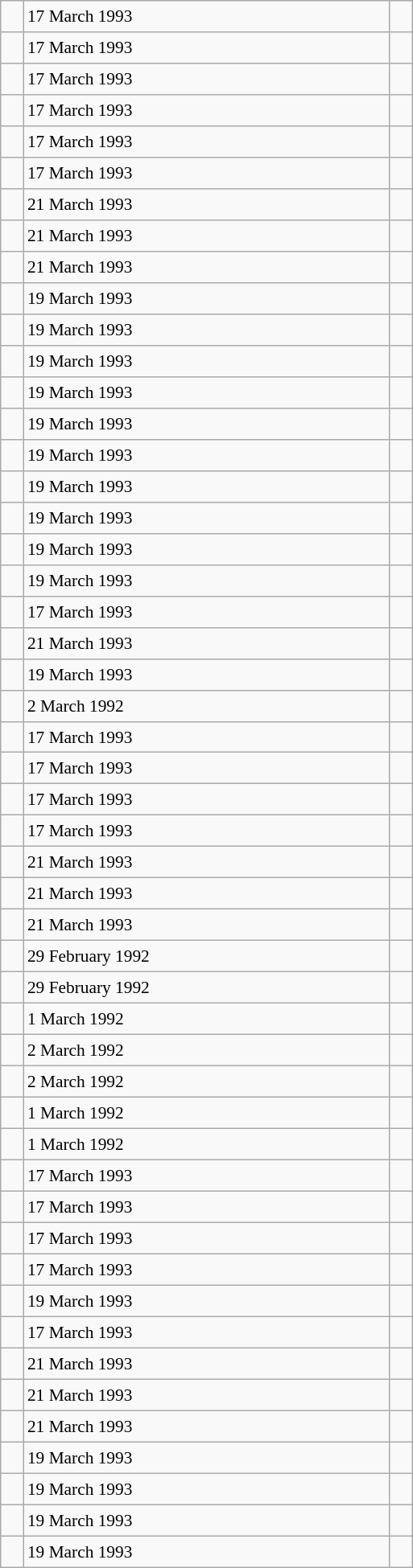<table class="wikitable" style="font-size: 89%; float: left; width: 24em; margin-right: 1em;height: 1300px;">
<tr>
<td></td>
<td>17 March 1993</td>
<td></td>
</tr>
<tr>
<td></td>
<td>17 March 1993</td>
<td></td>
</tr>
<tr>
<td></td>
<td>17 March 1993</td>
<td></td>
</tr>
<tr>
<td></td>
<td>17 March 1993</td>
<td></td>
</tr>
<tr>
<td></td>
<td>17 March 1993</td>
<td></td>
</tr>
<tr>
<td></td>
<td>17 March 1993</td>
<td></td>
</tr>
<tr>
<td></td>
<td>21 March 1993</td>
<td></td>
</tr>
<tr>
<td></td>
<td>21 March 1993</td>
<td></td>
</tr>
<tr>
<td></td>
<td>21 March 1993</td>
<td></td>
</tr>
<tr>
<td></td>
<td>19 March 1993</td>
<td></td>
</tr>
<tr>
<td></td>
<td>19 March 1993</td>
<td></td>
</tr>
<tr>
<td></td>
<td>19 March 1993</td>
<td></td>
</tr>
<tr>
<td></td>
<td>19 March 1993</td>
<td></td>
</tr>
<tr>
<td></td>
<td>19 March 1993</td>
<td></td>
</tr>
<tr>
<td></td>
<td>19 March 1993</td>
<td></td>
</tr>
<tr>
<td></td>
<td>19 March 1993</td>
<td></td>
</tr>
<tr>
<td></td>
<td>19 March 1993</td>
<td></td>
</tr>
<tr>
<td></td>
<td>19 March 1993</td>
<td></td>
</tr>
<tr>
<td></td>
<td>19 March 1993</td>
<td></td>
</tr>
<tr>
<td></td>
<td>17 March 1993</td>
<td></td>
</tr>
<tr>
<td></td>
<td>21 March 1993</td>
<td></td>
</tr>
<tr>
<td></td>
<td>19 March 1993</td>
<td></td>
</tr>
<tr>
<td></td>
<td>2 March 1992</td>
<td></td>
</tr>
<tr>
<td></td>
<td>17 March 1993</td>
<td></td>
</tr>
<tr>
<td></td>
<td>17 March 1993</td>
<td></td>
</tr>
<tr>
<td></td>
<td>17 March 1993</td>
<td></td>
</tr>
<tr>
<td></td>
<td>17 March 1993</td>
<td></td>
</tr>
<tr>
<td></td>
<td>21 March 1993</td>
<td></td>
</tr>
<tr>
<td></td>
<td>21 March 1993</td>
<td></td>
</tr>
<tr>
<td></td>
<td>21 March 1993</td>
<td></td>
</tr>
<tr>
<td></td>
<td>29 February 1992</td>
<td></td>
</tr>
<tr>
<td></td>
<td>29 February 1992</td>
<td></td>
</tr>
<tr>
<td></td>
<td>1 March 1992</td>
<td></td>
</tr>
<tr>
<td></td>
<td>2 March 1992</td>
<td></td>
</tr>
<tr>
<td></td>
<td>2 March 1992</td>
<td></td>
</tr>
<tr>
<td></td>
<td>1 March 1992</td>
<td></td>
</tr>
<tr>
<td></td>
<td>1 March 1992</td>
<td></td>
</tr>
<tr>
<td></td>
<td>17 March 1993</td>
<td></td>
</tr>
<tr>
<td></td>
<td>17 March 1993</td>
<td></td>
</tr>
<tr>
<td></td>
<td>17 March 1993</td>
<td></td>
</tr>
<tr>
<td></td>
<td>17 March 1993</td>
<td></td>
</tr>
<tr>
<td></td>
<td>19 March 1993</td>
<td></td>
</tr>
<tr>
<td></td>
<td>17 March 1993</td>
<td></td>
</tr>
<tr>
<td></td>
<td>21 March 1993</td>
<td></td>
</tr>
<tr>
<td></td>
<td>21 March 1993</td>
<td></td>
</tr>
<tr>
<td></td>
<td>21 March 1993</td>
<td></td>
</tr>
<tr>
<td></td>
<td>19 March 1993</td>
<td></td>
</tr>
<tr>
<td></td>
<td>19 March 1993</td>
<td></td>
</tr>
<tr>
<td></td>
<td>19 March 1993</td>
<td></td>
</tr>
<tr>
<td></td>
<td>19 March 1993</td>
<td></td>
</tr>
</table>
